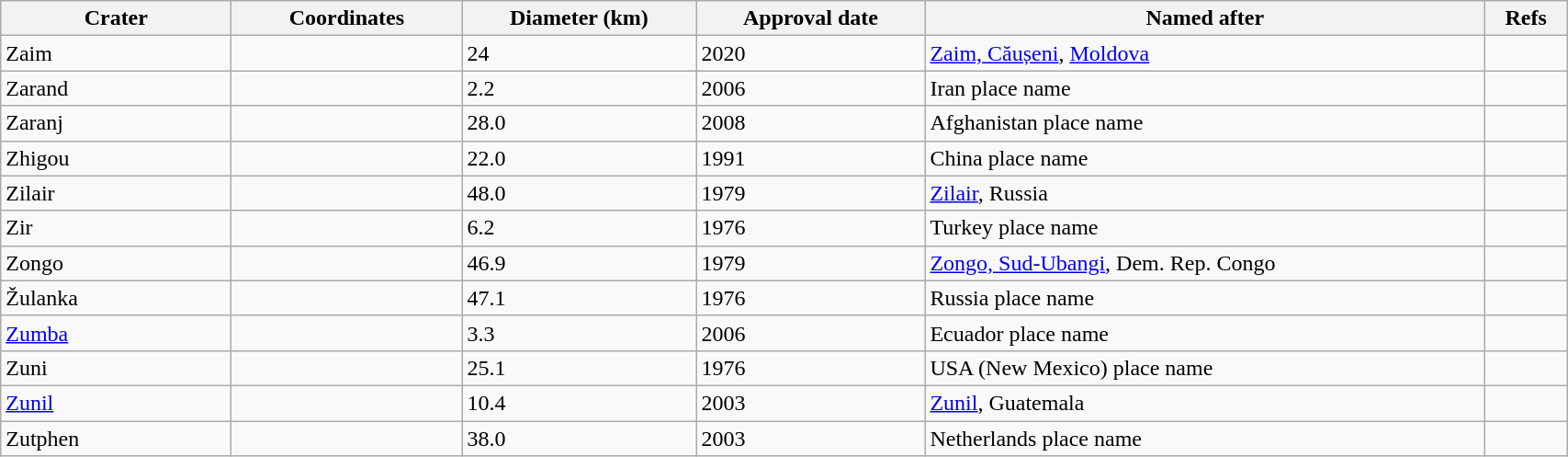<table class="wikitable" style="min-width: 90%;">
<tr>
<th style="width:10em">Crater</th>
<th style="width:10em">Coordinates</th>
<th>Diameter (km)</th>
<th>Approval date</th>
<th>Named after</th>
<th>Refs</th>
</tr>
<tr id="Zaim">
<td>Zaim</td>
<td></td>
<td>24</td>
<td>2020</td>
<td><a href='#'>Zaim, Căușeni</a>, <a href='#'>Moldova</a></td>
<td></td>
</tr>
<tr id="Zarand">
<td>Zarand</td>
<td></td>
<td>2.2</td>
<td>2006</td>
<td>Iran place name</td>
<td></td>
</tr>
<tr id="Zaranj">
<td>Zaranj</td>
<td></td>
<td>28.0</td>
<td>2008</td>
<td>Afghanistan place name</td>
<td></td>
</tr>
<tr id="Zhigou">
<td>Zhigou</td>
<td></td>
<td>22.0</td>
<td>1991</td>
<td>China place name</td>
<td></td>
</tr>
<tr id="Zilair">
<td>Zilair</td>
<td></td>
<td>48.0</td>
<td>1979</td>
<td><a href='#'>Zilair</a>, Russia</td>
<td></td>
</tr>
<tr id="Zir">
<td>Zir</td>
<td></td>
<td>6.2</td>
<td>1976</td>
<td>Turkey place name</td>
<td></td>
</tr>
<tr id="Zongo">
<td>Zongo</td>
<td></td>
<td>46.9</td>
<td>1979</td>
<td><a href='#'>Zongo, Sud-Ubangi</a>, Dem. Rep. Congo</td>
<td></td>
</tr>
<tr id="Zulanka">
<td>Žulanka</td>
<td></td>
<td>47.1</td>
<td>1976</td>
<td>Russia place name</td>
<td></td>
</tr>
<tr id="Zumba">
<td><a href='#'>Zumba</a></td>
<td></td>
<td>3.3</td>
<td>2006</td>
<td>Ecuador place name</td>
<td></td>
</tr>
<tr id="Zuni">
<td>Zuni</td>
<td></td>
<td>25.1</td>
<td>1976</td>
<td>USA (New Mexico) place name</td>
<td></td>
</tr>
<tr id="Zunil">
<td><a href='#'>Zunil</a></td>
<td></td>
<td>10.4</td>
<td>2003</td>
<td><a href='#'>Zunil</a>, Guatemala</td>
<td></td>
</tr>
<tr id="Zutphen">
<td>Zutphen</td>
<td></td>
<td>38.0</td>
<td>2003</td>
<td>Netherlands place name</td>
<td></td>
</tr>
</table>
